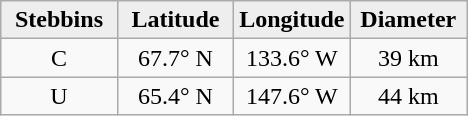<table class="wikitable">
<tr>
<th width="25%" style="background:#eeeeee;">Stebbins</th>
<th width="25%" style="background:#eeeeee;">Latitude</th>
<th width="25%" style="background:#eeeeee;">Longitude</th>
<th width="25%" style="background:#eeeeee;">Diameter</th>
</tr>
<tr>
<td align="center">C</td>
<td align="center">67.7° N</td>
<td align="center">133.6° W</td>
<td align="center">39 km</td>
</tr>
<tr>
<td align="center">U</td>
<td align="center">65.4° N</td>
<td align="center">147.6° W</td>
<td align="center">44 km</td>
</tr>
</table>
